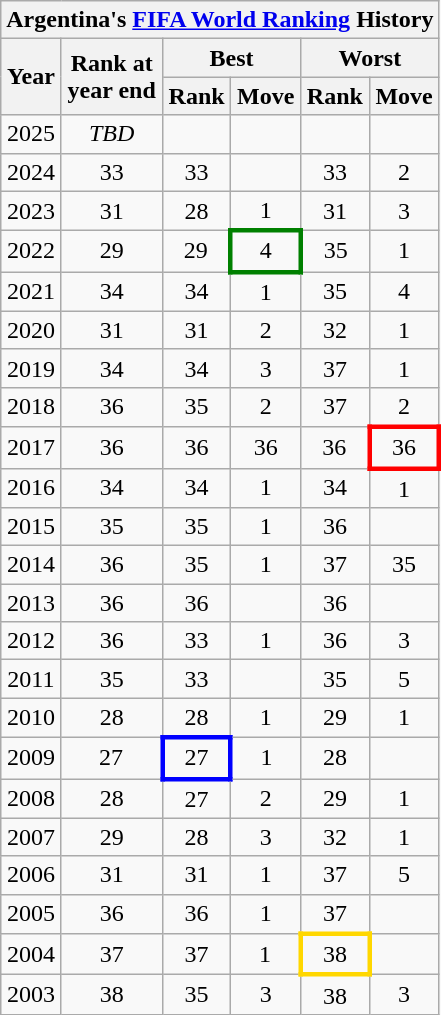<table class="wikitable sortable" style="text-align:center;">
<tr>
<th colspan=9> Argentina's <a href='#'>FIFA World Ranking</a> History</th>
</tr>
<tr>
<th rowspan=2>Year</th>
<th rowspan=2>Rank at<br>year end</th>
<th colspan=2>Best</th>
<th colspan=2>Worst</th>
</tr>
<tr>
<th>Rank</th>
<th>Move</th>
<th>Rank</th>
<th>Move</th>
</tr>
<tr>
<td>2025</td>
<td><em>TBD</em></td>
<td></td>
<td></td>
<td></td>
<td></td>
</tr>
<tr>
<td>2024</td>
<td>33</td>
<td>33</td>
<td></td>
<td>33</td>
<td> 2</td>
</tr>
<tr>
<td>2023</td>
<td>31</td>
<td>28</td>
<td> 1</td>
<td>31</td>
<td> 3</td>
</tr>
<tr>
<td>2022</td>
<td>29</td>
<td>29</td>
<td style="border: 3px solid green"> 4</td>
<td>35</td>
<td> 1</td>
</tr>
<tr>
<td>2021</td>
<td>34</td>
<td>34</td>
<td> 1</td>
<td>35</td>
<td> 4</td>
</tr>
<tr>
<td>2020</td>
<td>31</td>
<td>31</td>
<td> 2</td>
<td>32</td>
<td> 1</td>
</tr>
<tr>
<td>2019</td>
<td>34</td>
<td>34</td>
<td> 3</td>
<td>37</td>
<td> 1</td>
</tr>
<tr>
<td>2018</td>
<td>36</td>
<td>35</td>
<td> 2</td>
<td>37</td>
<td> 2</td>
</tr>
<tr>
<td>2017</td>
<td>36</td>
<td>36</td>
<td> 36</td>
<td>36</td>
<td style="border: 3px solid red"> 36</td>
</tr>
<tr>
<td>2016</td>
<td>34</td>
<td>34</td>
<td> 1</td>
<td>34</td>
<td> 1</td>
</tr>
<tr>
<td>2015</td>
<td>35</td>
<td>35</td>
<td> 1</td>
<td>36</td>
<td></td>
</tr>
<tr>
<td>2014</td>
<td>36</td>
<td>35</td>
<td> 1</td>
<td>37</td>
<td> 35</td>
</tr>
<tr>
<td>2013</td>
<td>36</td>
<td>36</td>
<td></td>
<td>36</td>
<td></td>
</tr>
<tr>
<td>2012</td>
<td>36</td>
<td>33</td>
<td> 1</td>
<td>36</td>
<td> 3</td>
</tr>
<tr>
<td>2011</td>
<td>35</td>
<td>33</td>
<td></td>
<td>35</td>
<td> 5</td>
</tr>
<tr>
<td>2010</td>
<td>28</td>
<td>28</td>
<td> 1</td>
<td>29</td>
<td> 1</td>
</tr>
<tr>
<td>2009</td>
<td>27</td>
<td style="border: 3px solid blue">27</td>
<td> 1</td>
<td>28</td>
<td></td>
</tr>
<tr>
<td>2008</td>
<td>28</td>
<td>27</td>
<td> 2</td>
<td>29</td>
<td> 1</td>
</tr>
<tr>
<td>2007</td>
<td>29</td>
<td>28</td>
<td> 3</td>
<td>32</td>
<td> 1</td>
</tr>
<tr>
<td>2006</td>
<td>31</td>
<td>31</td>
<td> 1</td>
<td>37</td>
<td> 5</td>
</tr>
<tr>
<td>2005</td>
<td>36</td>
<td>36</td>
<td> 1</td>
<td>37</td>
<td></td>
</tr>
<tr>
<td>2004</td>
<td>37</td>
<td>37</td>
<td> 1</td>
<td style="border: 3px solid gold">38</td>
<td></td>
</tr>
<tr>
<td>2003</td>
<td>38</td>
<td>35</td>
<td> 3</td>
<td>38</td>
<td> 3</td>
</tr>
</table>
